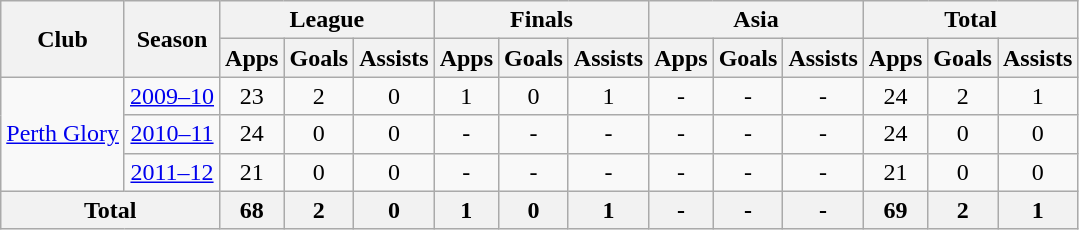<table class="wikitable" style="text-align: center;">
<tr>
<th rowspan="2">Club</th>
<th rowspan="2">Season</th>
<th colspan="3">League</th>
<th colspan="3">Finals</th>
<th colspan="3">Asia</th>
<th colspan="3">Total</th>
</tr>
<tr>
<th>Apps</th>
<th>Goals</th>
<th>Assists</th>
<th>Apps</th>
<th>Goals</th>
<th>Assists</th>
<th>Apps</th>
<th>Goals</th>
<th>Assists</th>
<th>Apps</th>
<th>Goals</th>
<th>Assists</th>
</tr>
<tr>
<td rowspan="3" valign="center"><a href='#'>Perth Glory</a></td>
<td><a href='#'>2009–10</a></td>
<td>23</td>
<td>2</td>
<td>0</td>
<td>1</td>
<td>0</td>
<td>1</td>
<td>-</td>
<td>-</td>
<td>-</td>
<td>24</td>
<td>2</td>
<td>1</td>
</tr>
<tr>
<td><a href='#'>2010–11</a></td>
<td>24</td>
<td>0</td>
<td>0</td>
<td>-</td>
<td>-</td>
<td>-</td>
<td>-</td>
<td>-</td>
<td>-</td>
<td>24</td>
<td>0</td>
<td>0</td>
</tr>
<tr>
<td><a href='#'>2011–12</a></td>
<td>21</td>
<td>0</td>
<td>0</td>
<td>-</td>
<td>-</td>
<td>-</td>
<td>-</td>
<td>-</td>
<td>-</td>
<td>21</td>
<td>0</td>
<td>0</td>
</tr>
<tr>
<th colspan="2">Total</th>
<th>68</th>
<th>2</th>
<th>0</th>
<th>1</th>
<th>0</th>
<th>1</th>
<th>-</th>
<th>-</th>
<th>-</th>
<th>69</th>
<th>2</th>
<th>1</th>
</tr>
</table>
